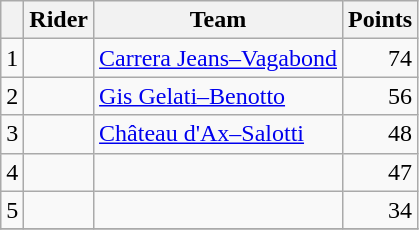<table class="wikitable">
<tr>
<th></th>
<th>Rider</th>
<th>Team</th>
<th>Points</th>
</tr>
<tr>
<td>1</td>
<td> </td>
<td><a href='#'>Carrera Jeans–Vagabond</a></td>
<td align=right>74</td>
</tr>
<tr>
<td>2</td>
<td></td>
<td><a href='#'>Gis Gelati–Benotto</a></td>
<td align=right>56</td>
</tr>
<tr>
<td>3</td>
<td>  </td>
<td><a href='#'>Château d'Ax–Salotti</a></td>
<td align=right>48</td>
</tr>
<tr>
<td>4</td>
<td></td>
<td></td>
<td align=right>47</td>
</tr>
<tr>
<td>5</td>
<td> </td>
<td></td>
<td align=right>34</td>
</tr>
<tr>
</tr>
</table>
